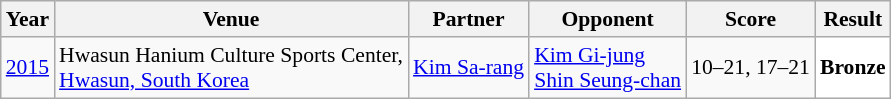<table class="sortable wikitable" style="font-size: 90%;">
<tr>
<th>Year</th>
<th>Venue</th>
<th>Partner</th>
<th>Opponent</th>
<th>Score</th>
<th>Result</th>
</tr>
<tr>
<td align="center"><a href='#'>2015</a></td>
<td align="left">Hwasun Hanium Culture Sports Center,<br><a href='#'>Hwasun, South Korea</a></td>
<td align="left"> <a href='#'>Kim Sa-rang</a></td>
<td align="left"> <a href='#'>Kim Gi-jung</a> <br>  <a href='#'>Shin Seung-chan</a></td>
<td align="left">10–21, 17–21</td>
<td style="text-align:left; background:white"> <strong>Bronze</strong></td>
</tr>
</table>
